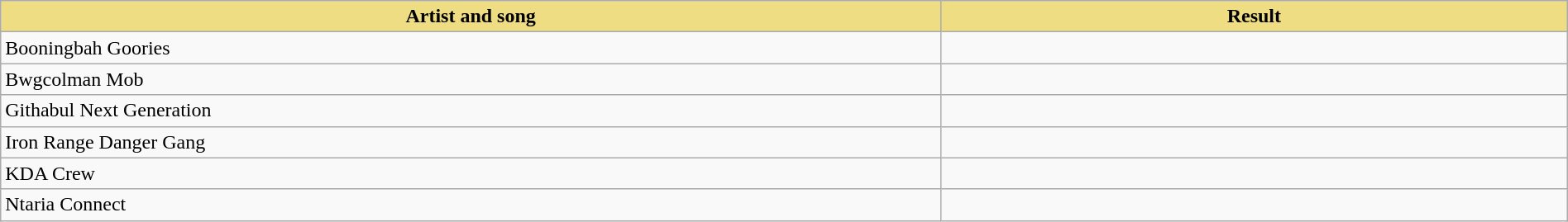<table class="wikitable" width=100%>
<tr>
<th style="width:15%;background:#EEDD82;">Artist and song</th>
<th style="width:10%;background:#EEDD82;">Result</th>
</tr>
<tr>
<td>Booningbah Goories</td>
<td></td>
</tr>
<tr>
<td>Bwgcolman Mob</td>
<td></td>
</tr>
<tr>
<td>Githabul Next Generation</td>
<td></td>
</tr>
<tr>
<td>Iron Range Danger Gang</td>
<td></td>
</tr>
<tr>
<td>KDA Crew</td>
<td></td>
</tr>
<tr>
<td>Ntaria Connect</td>
<td></td>
</tr>
</table>
